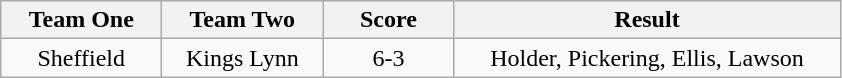<table class="wikitable" style="text-align: center">
<tr>
<th width=100>Team One</th>
<th width=100>Team Two</th>
<th width=80>Score</th>
<th width=250>Result</th>
</tr>
<tr>
<td>Sheffield</td>
<td>Kings Lynn</td>
<td>6-3</td>
<td>Holder, Pickering, Ellis, Lawson</td>
</tr>
</table>
